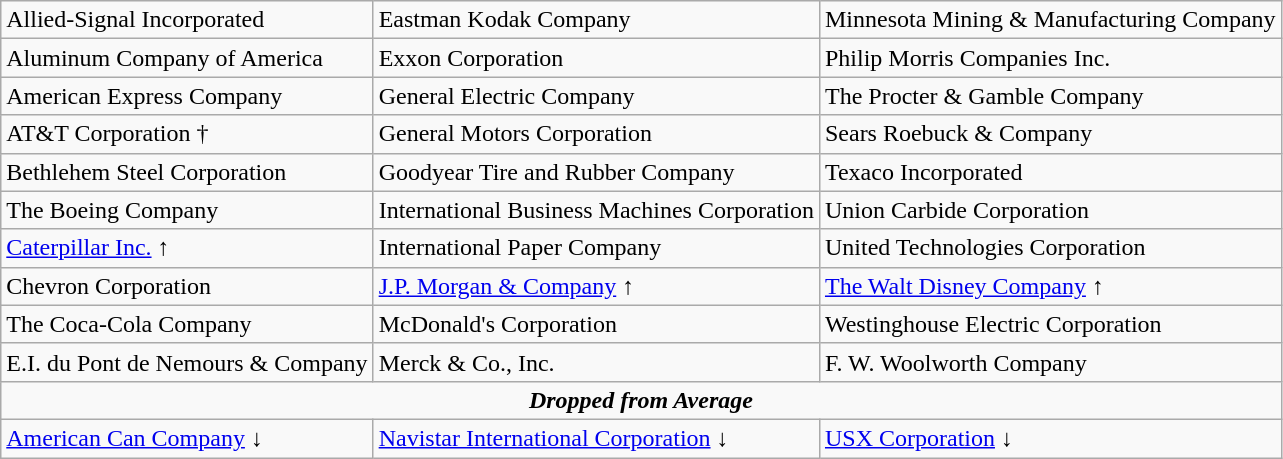<table class="wikitable" border="1">
<tr>
<td>Allied-Signal Incorporated</td>
<td>Eastman Kodak Company</td>
<td>Minnesota Mining & Manufacturing Company</td>
</tr>
<tr>
<td>Aluminum Company of America</td>
<td>Exxon Corporation</td>
<td>Philip Morris Companies Inc.</td>
</tr>
<tr>
<td>American Express Company</td>
<td>General Electric Company</td>
<td>The Procter & Gamble Company</td>
</tr>
<tr>
<td>AT&T Corporation † <br></td>
<td>General Motors Corporation</td>
<td>Sears Roebuck & Company</td>
</tr>
<tr>
<td>Bethlehem Steel Corporation</td>
<td>Goodyear Tire and Rubber Company</td>
<td>Texaco Incorporated</td>
</tr>
<tr>
<td>The Boeing Company</td>
<td>International Business Machines Corporation</td>
<td>Union Carbide Corporation</td>
</tr>
<tr>
<td><a href='#'>Caterpillar Inc.</a> ↑</td>
<td>International Paper Company</td>
<td>United Technologies Corporation</td>
</tr>
<tr>
<td>Chevron Corporation</td>
<td><a href='#'>J.P. Morgan & Company</a> ↑</td>
<td><a href='#'>The Walt Disney Company</a> ↑</td>
</tr>
<tr>
<td>The Coca-Cola Company</td>
<td>McDonald's Corporation</td>
<td>Westinghouse Electric Corporation</td>
</tr>
<tr>
<td>E.I. du Pont de Nemours & Company</td>
<td>Merck & Co., Inc.</td>
<td>F. W. Woolworth Company</td>
</tr>
<tr>
<td colspan="3" align="center"><strong><em>Dropped from Average</em></strong></td>
</tr>
<tr>
<td><a href='#'>American Can Company</a> ↓</td>
<td><a href='#'>Navistar International Corporation</a> ↓</td>
<td><a href='#'>USX Corporation</a> ↓</td>
</tr>
</table>
